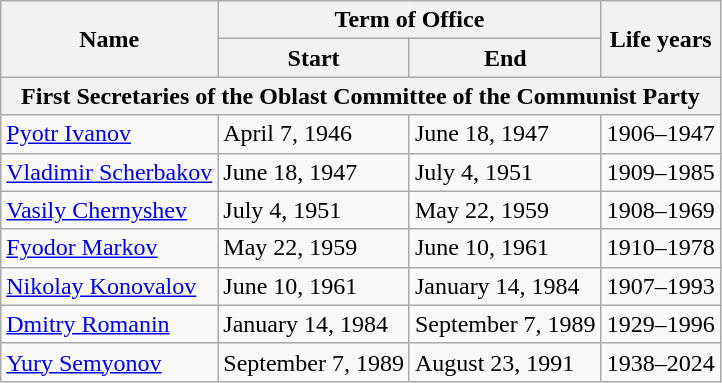<table class="wikitable">
<tr>
<th rowspan="2">Name</th>
<th colspan="2">Term of Office</th>
<th rowspan="2">Life years</th>
</tr>
<tr>
<th>Start</th>
<th>End</th>
</tr>
<tr>
<th colspan="4">First Secretaries of the Oblast Committee of the Communist Party</th>
</tr>
<tr>
<td><a href='#'>Pyotr Ivanov</a></td>
<td>April 7, 1946</td>
<td>June 18, 1947</td>
<td>1906–1947</td>
</tr>
<tr>
<td><a href='#'>Vladimir Scherbakov</a></td>
<td>June 18, 1947</td>
<td>July 4, 1951</td>
<td>1909–1985</td>
</tr>
<tr>
<td><a href='#'>Vasily Chernyshev</a></td>
<td>July 4, 1951</td>
<td>May 22, 1959</td>
<td>1908–1969</td>
</tr>
<tr>
<td><a href='#'>Fyodor Markov</a></td>
<td>May 22, 1959</td>
<td>June 10, 1961</td>
<td>1910–1978</td>
</tr>
<tr>
<td><a href='#'>Nikolay Konovalov</a></td>
<td>June 10, 1961</td>
<td>January 14, 1984</td>
<td>1907–1993</td>
</tr>
<tr>
<td><a href='#'>Dmitry Romanin</a></td>
<td>January 14, 1984</td>
<td>September 7, 1989</td>
<td>1929–1996</td>
</tr>
<tr>
<td><a href='#'>Yury Semyonov</a></td>
<td>September 7, 1989</td>
<td>August 23, 1991</td>
<td>1938–2024</td>
</tr>
</table>
